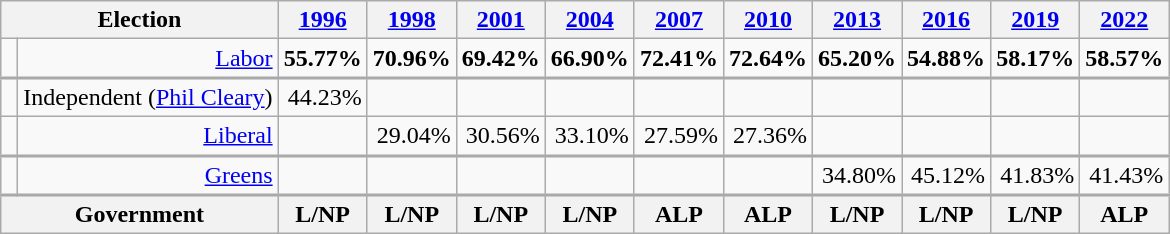<table class="wikitable">
<tr>
<th colspan="2">Election</th>
<th><a href='#'>1996</a></th>
<th><a href='#'>1998</a></th>
<th><a href='#'>2001</a></th>
<th><a href='#'>2004</a></th>
<th><a href='#'>2007</a></th>
<th><a href='#'>2010</a></th>
<th><a href='#'>2013</a></th>
<th><a href='#'>2016</a></th>
<th><a href='#'>2019</a></th>
<th><a href='#'>2022</a></th>
</tr>
<tr align="right" style="border-bottom: 2px solid darkgray;">
<td width="1pt" > </td>
<td><a href='#'>Labor</a></td>
<td><strong>55.77%</strong></td>
<td><strong>70.96%</strong></td>
<td><strong>69.42%</strong></td>
<td><strong>66.90%</strong></td>
<td><strong>72.41%</strong></td>
<td><strong>72.64%</strong></td>
<td><strong>65.20%</strong></td>
<td><strong>54.88%</strong></td>
<td><strong>58.17%</strong></td>
<td><strong>58.57%</strong></td>
</tr>
<tr align="right">
<td width="1pt" > </td>
<td>Independent (<a href='#'>Phil Cleary</a>)</td>
<td>44.23%</td>
<td> </td>
<td> </td>
<td> </td>
<td> </td>
<td> </td>
<td> </td>
<td> </td>
<td> </td>
<td> </td>
</tr>
<tr align="right" style="border-bottom: 2px solid darkgray;">
<td width="1pt" > </td>
<td><a href='#'>Liberal</a></td>
<td> </td>
<td>29.04%</td>
<td>30.56%</td>
<td>33.10%</td>
<td>27.59%</td>
<td>27.36%</td>
<td> </td>
<td> </td>
<td> </td>
<td> </td>
</tr>
<tr align="right" style="border-bottom: 2px solid darkgray;">
<td width="1pt" > </td>
<td><a href='#'>Greens</a></td>
<td> </td>
<td> </td>
<td> </td>
<td> </td>
<td> </td>
<td> </td>
<td>34.80%</td>
<td>45.12%</td>
<td>41.83%</td>
<td>41.43%</td>
</tr>
<tr align="right">
<th colspan="2">Government</th>
<th>L/NP</th>
<th>L/NP</th>
<th>L/NP</th>
<th>L/NP</th>
<th>ALP</th>
<th>ALP</th>
<th>L/NP</th>
<th>L/NP</th>
<th>L/NP</th>
<th>ALP</th>
</tr>
</table>
